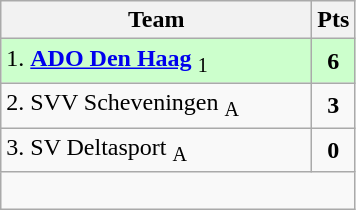<table class="wikitable" style="text-align:center; float:left; margin-right:1em">
<tr>
<th style="width:200px">Team</th>
<th width=20>Pts</th>
</tr>
<tr bgcolor=ccffcc>
<td align=left>1. <strong><a href='#'>ADO Den Haag</a></strong> <sub>1</sub></td>
<td><strong>6</strong></td>
</tr>
<tr>
<td align=left>2. SVV Scheveningen <sub>A</sub></td>
<td><strong>3</strong></td>
</tr>
<tr>
<td align=left>3. SV Deltasport <sub>A</sub></td>
<td><strong>0</strong></td>
</tr>
<tr>
<td colspan=2> </td>
</tr>
</table>
